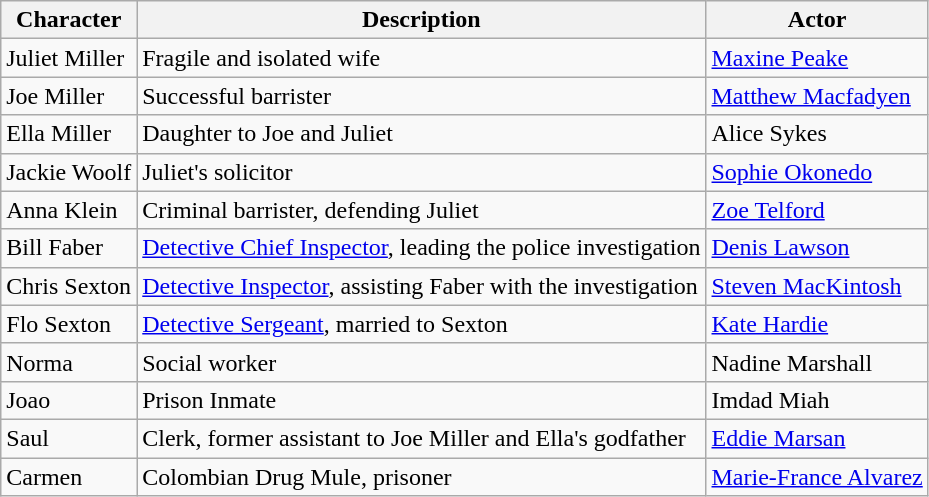<table class="wikitable">
<tr>
<th>Character</th>
<th>Description</th>
<th>Actor</th>
</tr>
<tr>
<td>Juliet Miller</td>
<td>Fragile and isolated wife</td>
<td><a href='#'>Maxine Peake</a></td>
</tr>
<tr>
<td>Joe Miller</td>
<td>Successful barrister</td>
<td><a href='#'>Matthew Macfadyen</a></td>
</tr>
<tr>
<td>Ella Miller</td>
<td>Daughter to Joe and Juliet</td>
<td>Alice Sykes</td>
</tr>
<tr>
<td>Jackie Woolf</td>
<td>Juliet's solicitor</td>
<td><a href='#'>Sophie Okonedo</a></td>
</tr>
<tr>
<td>Anna Klein</td>
<td>Criminal barrister, defending Juliet</td>
<td><a href='#'>Zoe Telford</a></td>
</tr>
<tr>
<td>Bill Faber</td>
<td><a href='#'>Detective Chief Inspector</a>, leading the police investigation</td>
<td><a href='#'>Denis Lawson</a></td>
</tr>
<tr>
<td>Chris Sexton</td>
<td><a href='#'>Detective Inspector</a>, assisting Faber with the investigation</td>
<td><a href='#'>Steven MacKintosh</a></td>
</tr>
<tr>
<td>Flo Sexton</td>
<td><a href='#'>Detective Sergeant</a>, married to Sexton</td>
<td><a href='#'>Kate Hardie</a></td>
</tr>
<tr>
<td>Norma</td>
<td>Social worker</td>
<td>Nadine Marshall</td>
</tr>
<tr>
<td>Joao</td>
<td>Prison Inmate</td>
<td>Imdad Miah</td>
</tr>
<tr>
<td>Saul</td>
<td>Clerk, former assistant to Joe Miller and Ella's godfather</td>
<td><a href='#'>Eddie Marsan</a></td>
</tr>
<tr>
<td>Carmen</td>
<td>Colombian Drug Mule, prisoner</td>
<td><a href='#'>Marie-France Alvarez</a></td>
</tr>
</table>
